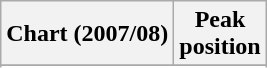<table class="wikitable sortable plainrowheaders">
<tr>
<th scope="col">Chart (2007/08)</th>
<th scope="col">Peak<br>position</th>
</tr>
<tr>
</tr>
<tr>
</tr>
</table>
